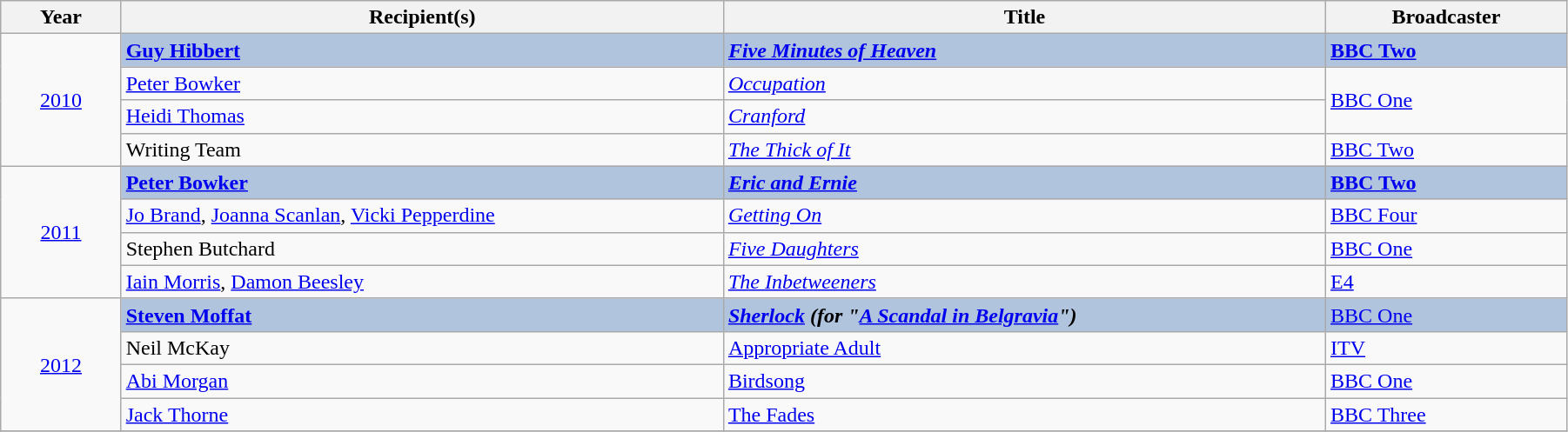<table class="wikitable" width="95%">
<tr>
<th width=5%>Year</th>
<th width=25%><strong>Recipient(s)</strong></th>
<th width=25%>Title</th>
<th width=10%><strong>Broadcaster</strong></th>
</tr>
<tr>
<td rowspan="4" style="text-align:center;"><a href='#'>2010</a></td>
<td style="background:#B0C4DE;"><strong><a href='#'>Guy Hibbert</a></strong></td>
<td style="background:#B0C4DE;"><strong><em><a href='#'>Five Minutes of Heaven</a></em></strong></td>
<td style="background:#B0C4DE;"><strong><a href='#'>BBC Two</a></strong></td>
</tr>
<tr>
<td><a href='#'>Peter Bowker</a></td>
<td><em><a href='#'>Occupation</a></em></td>
<td rowspan="2"><a href='#'>BBC One</a></td>
</tr>
<tr>
<td><a href='#'>Heidi Thomas</a></td>
<td><em><a href='#'>Cranford</a></em></td>
</tr>
<tr>
<td>Writing Team</td>
<td><em><a href='#'>The Thick of It</a></em></td>
<td><a href='#'>BBC Two</a></td>
</tr>
<tr>
<td rowspan="4" style="text-align:center;"><a href='#'>2011</a></td>
<td style="background:#B0C4DE;"><strong><a href='#'>Peter Bowker</a></strong></td>
<td style="background:#B0C4DE;"><strong><em><a href='#'>Eric and Ernie</a></em></strong></td>
<td style="background:#B0C4DE;"><strong><a href='#'>BBC Two</a></strong></td>
</tr>
<tr>
<td><a href='#'>Jo Brand</a>, <a href='#'>Joanna Scanlan</a>, <a href='#'>Vicki Pepperdine</a></td>
<td><em><a href='#'>Getting On</a></em></td>
<td><a href='#'>BBC Four</a></td>
</tr>
<tr>
<td>Stephen Butchard</td>
<td><em><a href='#'>Five Daughters</a></em></td>
<td><a href='#'>BBC One</a></td>
</tr>
<tr>
<td><a href='#'>Iain Morris</a>, <a href='#'>Damon Beesley</a></td>
<td><em><a href='#'>The Inbetweeners</a></em></td>
<td><a href='#'>E4</a></td>
</tr>
<tr>
<td rowspan="4" style="text-align:center;"><a href='#'>2012</a></td>
<td style="background:#B0C4DE;"><strong><a href='#'>Steven Moffat</a></strong></td>
<td style="background:#B0C4DE;"><strong><em><a href='#'>Sherlock</a><em> (for "<a href='#'>A Scandal in Belgravia</a>")<strong></td>
<td style="background:#B0C4DE;"></strong><a href='#'>BBC One</a><strong></td>
</tr>
<tr>
<td>Neil McKay</td>
<td></em><a href='#'>Appropriate Adult</a><em></td>
<td><a href='#'>ITV</a></td>
</tr>
<tr>
<td><a href='#'>Abi Morgan</a></td>
<td></em><a href='#'>Birdsong</a><em></td>
<td><a href='#'>BBC One</a></td>
</tr>
<tr>
<td><a href='#'>Jack Thorne</a></td>
<td></em><a href='#'>The Fades</a><em></td>
<td><a href='#'>BBC Three</a></td>
</tr>
<tr>
</tr>
</table>
